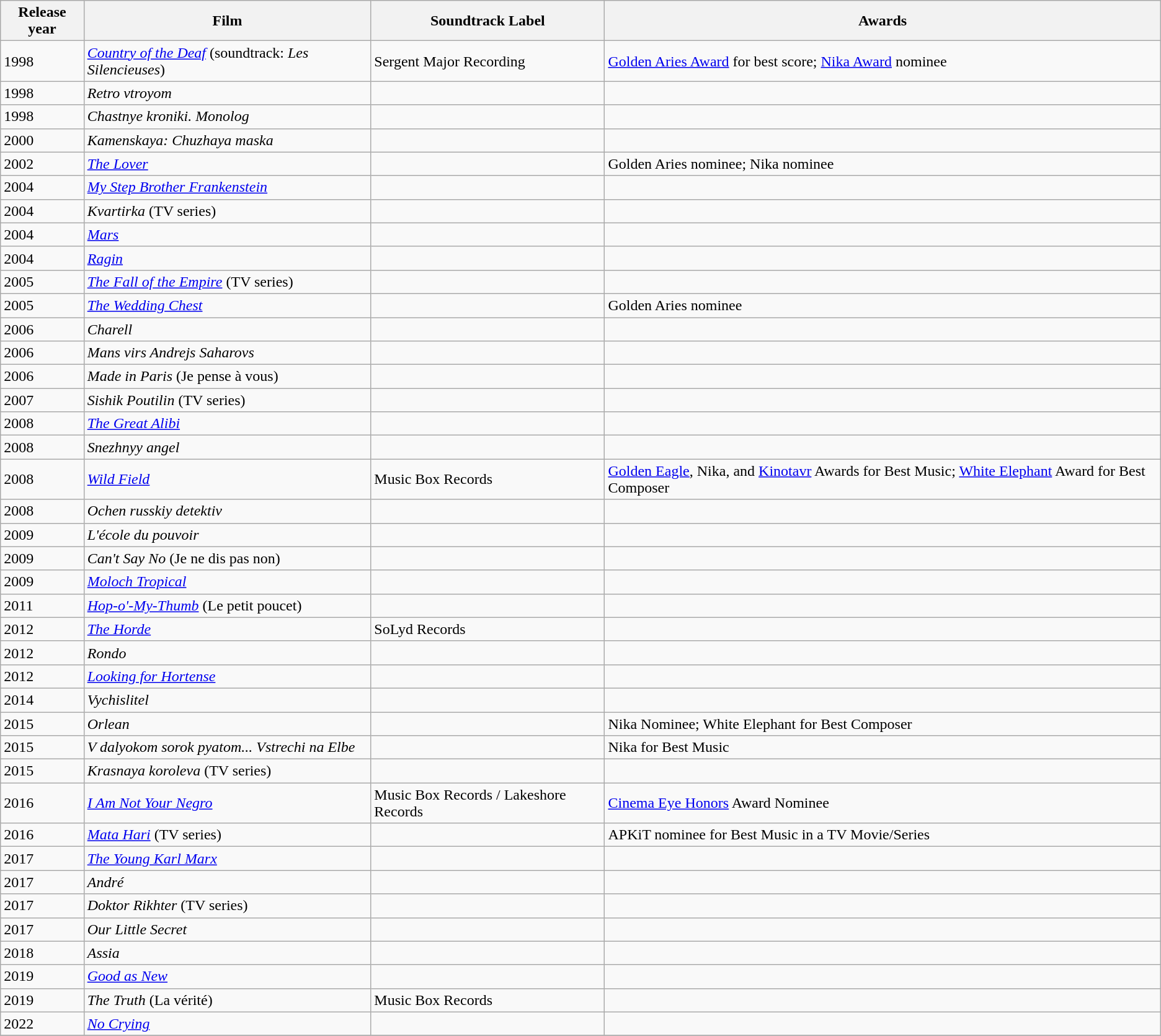<table class="wikitable sortable">
<tr>
<th>Release year</th>
<th>Film</th>
<th>Soundtrack Label</th>
<th>Awards</th>
</tr>
<tr>
<td>1998</td>
<td><em><a href='#'>Country of the Deaf</a></em> (soundtrack: <em>Les Silencieuses</em>)</td>
<td>Sergent Major Recording</td>
<td><a href='#'>Golden Aries Award</a> for best score; <a href='#'>Nika Award</a> nominee</td>
</tr>
<tr>
<td>1998</td>
<td><em>Retro vtroyom</em></td>
<td></td>
<td></td>
</tr>
<tr>
<td>1998</td>
<td><em>Chastnye kroniki. Monolog</em></td>
<td></td>
<td></td>
</tr>
<tr>
<td>2000</td>
<td><em>Kamenskaya: Chuzhaya maska</em></td>
<td></td>
<td></td>
</tr>
<tr>
<td>2002</td>
<td><em><a href='#'>The Lover</a></em></td>
<td></td>
<td>Golden Aries nominee; Nika nominee</td>
</tr>
<tr>
<td>2004</td>
<td><em><a href='#'>My Step Brother Frankenstein</a></em></td>
<td></td>
<td></td>
</tr>
<tr>
<td>2004</td>
<td><em>Kvartirka</em> (TV series)</td>
<td></td>
<td></td>
</tr>
<tr>
<td>2004</td>
<td><em><a href='#'>Mars</a></em></td>
<td></td>
<td></td>
</tr>
<tr>
<td>2004</td>
<td><em><a href='#'>Ragin</a></em></td>
<td></td>
<td></td>
</tr>
<tr>
<td>2005</td>
<td><em><a href='#'>The Fall of the Empire</a></em> (TV series)</td>
<td></td>
<td></td>
</tr>
<tr>
<td>2005</td>
<td><em><a href='#'>The Wedding Chest</a></em></td>
<td></td>
<td>Golden Aries nominee</td>
</tr>
<tr>
<td>2006</td>
<td><em>Charell</em></td>
<td></td>
<td></td>
</tr>
<tr>
<td>2006</td>
<td><em>Mans virs Andrejs Saharovs</em></td>
<td></td>
<td></td>
</tr>
<tr>
<td>2006</td>
<td><em>Made in Paris</em> (Je pense à vous)</td>
<td></td>
<td></td>
</tr>
<tr>
<td>2007</td>
<td><em>Sishik Poutilin</em> (TV series)</td>
<td></td>
<td></td>
</tr>
<tr>
<td>2008</td>
<td><em><a href='#'>The Great Alibi</a></em></td>
<td></td>
<td></td>
</tr>
<tr>
<td>2008</td>
<td><em>Snezhnyy angel</em></td>
<td></td>
<td></td>
</tr>
<tr>
<td>2008</td>
<td><em><a href='#'>Wild Field</a></em></td>
<td>Music Box Records</td>
<td><a href='#'>Golden Eagle</a>, Nika, and <a href='#'>Kinotavr</a> Awards for Best Music; <a href='#'>White Elephant</a> Award for Best Composer</td>
</tr>
<tr>
<td>2008</td>
<td><em>Ochen russkiy detektiv</em></td>
<td></td>
<td></td>
</tr>
<tr>
<td>2009</td>
<td><em>L'école du pouvoir</em></td>
<td></td>
<td></td>
</tr>
<tr>
<td>2009</td>
<td><em>Can't Say No</em> (Je ne dis pas non)</td>
<td></td>
<td></td>
</tr>
<tr>
<td>2009</td>
<td><em><a href='#'>Moloch Tropical</a></em></td>
<td></td>
<td></td>
</tr>
<tr>
<td>2011</td>
<td><em><a href='#'>Hop-o'-My-Thumb</a></em> (Le petit poucet)</td>
<td></td>
<td></td>
</tr>
<tr>
<td>2012</td>
<td><em><a href='#'>The Horde</a></em></td>
<td>SoLyd Records</td>
<td></td>
</tr>
<tr>
<td>2012</td>
<td><em>Rondo</em></td>
<td></td>
<td></td>
</tr>
<tr>
<td>2012</td>
<td><em><a href='#'>Looking for Hortense</a></em></td>
<td></td>
<td></td>
</tr>
<tr>
<td>2014</td>
<td><em>Vychislitel</em></td>
<td></td>
<td></td>
</tr>
<tr>
<td>2015</td>
<td><em>Orlean</em></td>
<td></td>
<td>Nika Nominee; White Elephant for Best Composer</td>
</tr>
<tr>
<td>2015</td>
<td><em>V dalyokom sorok pyatom... Vstrechi na Elbe</em></td>
<td></td>
<td>Nika for Best Music</td>
</tr>
<tr>
<td>2015</td>
<td><em>Krasnaya koroleva</em> (TV series)</td>
<td></td>
<td></td>
</tr>
<tr>
<td>2016</td>
<td><em><a href='#'>I Am Not Your Negro</a></em></td>
<td>Music Box Records / Lakeshore Records</td>
<td><a href='#'>Cinema Eye Honors</a> Award Nominee</td>
</tr>
<tr>
<td>2016</td>
<td><em><a href='#'>Mata Hari</a></em> (TV series)</td>
<td></td>
<td>APKiT nominee for Best Music in a TV Movie/Series</td>
</tr>
<tr>
<td>2017</td>
<td><em><a href='#'>The Young Karl Marx</a></em></td>
<td></td>
<td></td>
</tr>
<tr>
<td>2017</td>
<td><em>André</em></td>
<td></td>
<td></td>
</tr>
<tr>
<td>2017</td>
<td><em>Doktor Rikhter</em> (TV series)</td>
<td></td>
<td></td>
</tr>
<tr>
<td>2017</td>
<td><em>Our Little Secret</em></td>
<td></td>
<td></td>
</tr>
<tr>
<td>2018</td>
<td><em>Assia</em></td>
<td></td>
<td></td>
</tr>
<tr>
<td>2019</td>
<td><em><a href='#'>Good as New</a></em></td>
<td></td>
<td></td>
</tr>
<tr>
<td>2019</td>
<td><em>The Truth</em> (La vérité)</td>
<td>Music Box Records</td>
<td></td>
</tr>
<tr>
<td>2022</td>
<td><em><a href='#'>No Crying</a></em></td>
<td></td>
<td></td>
</tr>
<tr>
</tr>
</table>
